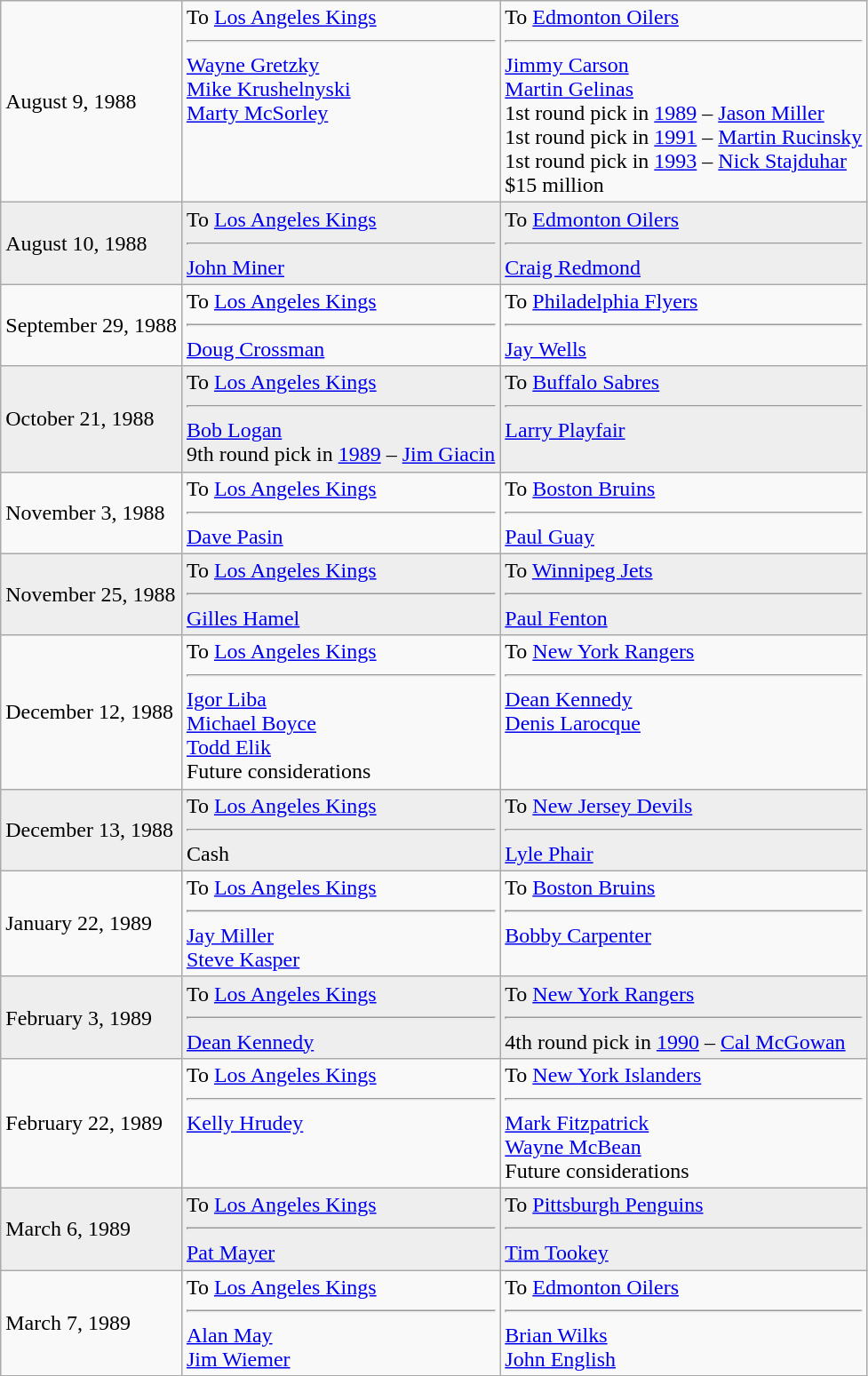<table class="wikitable">
<tr>
<td>August 9, 1988</td>
<td valign="top">To <a href='#'>Los Angeles Kings</a><hr><a href='#'>Wayne Gretzky</a> <br> <a href='#'>Mike Krushelnyski</a> <br> <a href='#'>Marty McSorley</a></td>
<td valign="top">To <a href='#'>Edmonton Oilers</a><hr><a href='#'>Jimmy Carson</a> <br> <a href='#'>Martin Gelinas</a> <br> 1st round pick in <a href='#'>1989</a> – <a href='#'>Jason Miller</a> <br> 1st round pick in <a href='#'>1991</a> – <a href='#'>Martin Rucinsky</a> <br> 1st round pick in <a href='#'>1993</a> – <a href='#'>Nick Stajduhar</a> <br> $15 million</td>
</tr>
<tr style="background:#eee;">
<td>August 10, 1988</td>
<td valign="top">To <a href='#'>Los Angeles Kings</a><hr><a href='#'>John Miner</a></td>
<td valign="top">To <a href='#'>Edmonton Oilers</a><hr><a href='#'>Craig Redmond</a></td>
</tr>
<tr>
<td>September 29, 1988</td>
<td valign="top">To <a href='#'>Los Angeles Kings</a><hr><a href='#'>Doug Crossman</a></td>
<td valign="top">To <a href='#'>Philadelphia Flyers</a><hr><a href='#'>Jay Wells</a></td>
</tr>
<tr style="background:#eee;">
<td>October 21, 1988</td>
<td valign="top">To <a href='#'>Los Angeles Kings</a><hr><a href='#'>Bob Logan</a> <br> 9th round pick in <a href='#'>1989</a> – <a href='#'>Jim Giacin</a></td>
<td valign="top">To <a href='#'>Buffalo Sabres</a><hr><a href='#'>Larry Playfair</a></td>
</tr>
<tr>
<td>November 3, 1988</td>
<td valign="top">To <a href='#'>Los Angeles Kings</a><hr><a href='#'>Dave Pasin</a></td>
<td valign="top">To <a href='#'>Boston Bruins</a><hr><a href='#'>Paul Guay</a></td>
</tr>
<tr style="background:#eee;">
<td>November 25, 1988</td>
<td valign="top">To <a href='#'>Los Angeles Kings</a><hr><a href='#'>Gilles Hamel</a></td>
<td valign="top">To <a href='#'>Winnipeg Jets</a><hr><a href='#'>Paul Fenton</a></td>
</tr>
<tr>
<td>December 12, 1988</td>
<td valign="top">To <a href='#'>Los Angeles Kings</a><hr><a href='#'>Igor Liba</a> <br> <a href='#'>Michael Boyce</a> <br> <a href='#'>Todd Elik</a> <br> Future considerations</td>
<td valign="top">To <a href='#'>New York Rangers</a><hr><a href='#'>Dean Kennedy</a> <br> <a href='#'>Denis Larocque</a></td>
</tr>
<tr style="background:#eee;">
<td>December 13, 1988</td>
<td valign="top">To <a href='#'>Los Angeles Kings</a><hr>Cash</td>
<td valign="top">To <a href='#'>New Jersey Devils</a><hr><a href='#'>Lyle Phair</a></td>
</tr>
<tr>
<td>January 22, 1989</td>
<td valign="top">To <a href='#'>Los Angeles Kings</a><hr><a href='#'>Jay Miller</a> <br> <a href='#'>Steve Kasper</a></td>
<td valign="top">To <a href='#'>Boston Bruins</a><hr><a href='#'>Bobby Carpenter</a></td>
</tr>
<tr style="background:#eee;">
<td>February 3, 1989</td>
<td valign="top">To <a href='#'>Los Angeles Kings</a><hr><a href='#'>Dean Kennedy</a></td>
<td valign="top">To <a href='#'>New York Rangers</a><hr>4th round pick in <a href='#'>1990</a> – <a href='#'>Cal McGowan</a></td>
</tr>
<tr>
<td>February 22, 1989</td>
<td valign="top">To <a href='#'>Los Angeles Kings</a><hr><a href='#'>Kelly Hrudey</a></td>
<td valign="top">To <a href='#'>New York Islanders</a><hr><a href='#'>Mark Fitzpatrick</a> <br> <a href='#'>Wayne McBean</a> <br> Future considerations</td>
</tr>
<tr style="background:#eee;">
<td>March 6, 1989</td>
<td valign="top">To <a href='#'>Los Angeles Kings</a><hr><a href='#'>Pat Mayer</a></td>
<td valign="top">To <a href='#'>Pittsburgh Penguins</a><hr><a href='#'>Tim Tookey</a></td>
</tr>
<tr>
<td>March 7, 1989</td>
<td valign="top">To <a href='#'>Los Angeles Kings</a><hr><a href='#'>Alan May</a> <br> <a href='#'>Jim Wiemer</a></td>
<td valign="top">To <a href='#'>Edmonton Oilers</a><hr><a href='#'>Brian Wilks</a> <br> <a href='#'>John English</a></td>
</tr>
</table>
